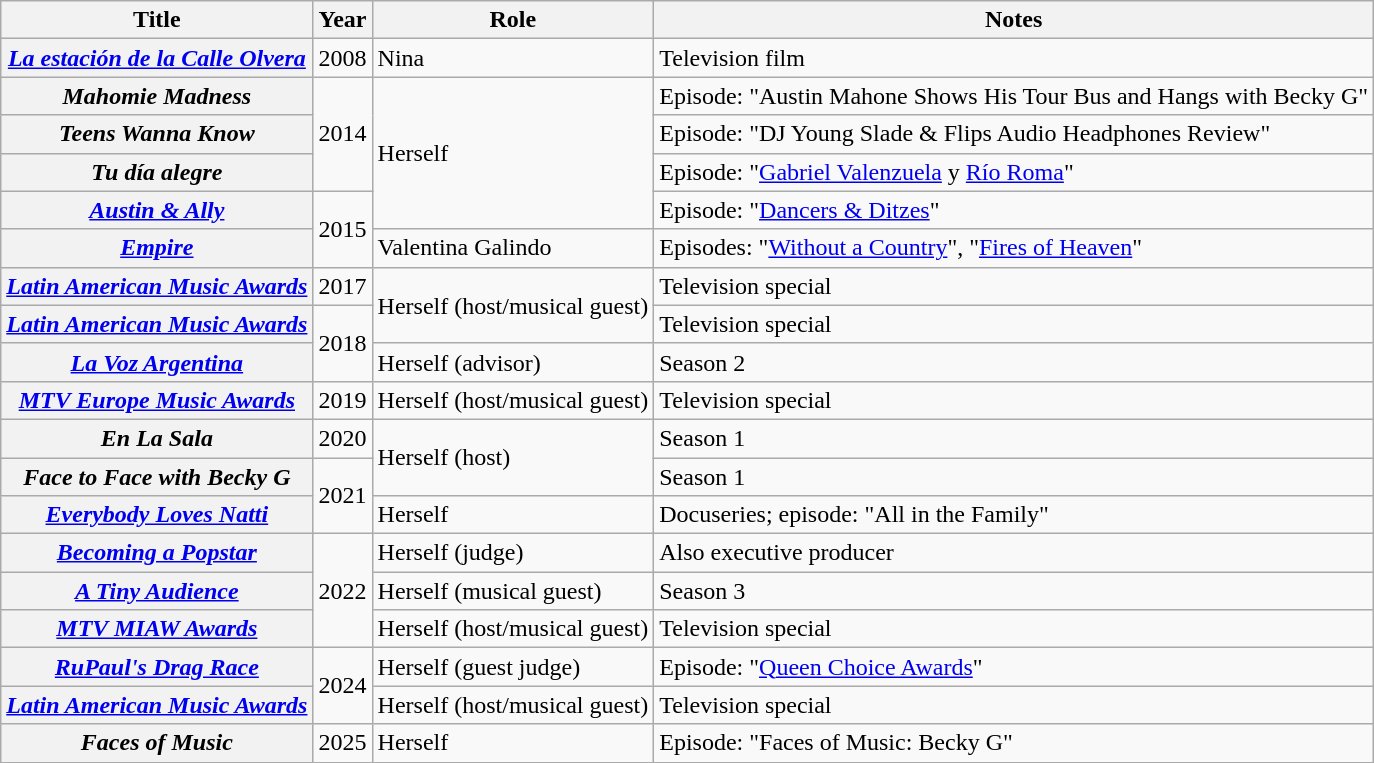<table class="wikitable plainrowheaders sortable">
<tr>
<th>Title</th>
<th>Year</th>
<th>Role</th>
<th class="unsortable">Notes</th>
</tr>
<tr>
<th scope="row"><em><a href='#'>La estación de la Calle Olvera</a></em></th>
<td>2008</td>
<td>Nina</td>
<td>Television film</td>
</tr>
<tr>
<th scope="row"><em>Mahomie Madness</em></th>
<td rowspan="3">2014</td>
<td rowspan="4">Herself</td>
<td>Episode: "Austin Mahone Shows His Tour Bus and Hangs with Becky G"</td>
</tr>
<tr>
<th scope="row"><em>Teens Wanna Know</em></th>
<td>Episode: "DJ Young Slade & Flips Audio Headphones Review"</td>
</tr>
<tr>
<th scope="row"><em>Tu día alegre</em></th>
<td>Episode: "<a href='#'>Gabriel Valenzuela</a> y <a href='#'>Río Roma</a>"</td>
</tr>
<tr>
<th scope="row"><em><a href='#'>Austin & Ally</a></em></th>
<td rowspan="2">2015</td>
<td>Episode: "<a href='#'>Dancers & Ditzes</a>"</td>
</tr>
<tr>
<th scope="row"><em><a href='#'>Empire</a></em></th>
<td>Valentina Galindo</td>
<td>Episodes: "<a href='#'>Without a Country</a>", "<a href='#'>Fires of Heaven</a>"</td>
</tr>
<tr>
<th scope="row"><em><a href='#'>Latin American Music Awards</a></em></th>
<td>2017</td>
<td rowspan="2">Herself (host/musical guest)</td>
<td>Television special</td>
</tr>
<tr>
<th scope="row"><em><a href='#'>Latin American Music Awards</a></em></th>
<td rowspan="2">2018</td>
<td>Television special</td>
</tr>
<tr>
<th scope="row"><em><a href='#'>La Voz Argentina</a></em></th>
<td>Herself (advisor)</td>
<td>Season 2</td>
</tr>
<tr>
<th scope="row"><em><a href='#'>MTV Europe Music Awards</a></em></th>
<td>2019</td>
<td>Herself (host/musical guest)</td>
<td>Television special</td>
</tr>
<tr>
<th scope="row"><em>En La Sala</em></th>
<td>2020</td>
<td rowspan="2">Herself (host)</td>
<td>Season 1</td>
</tr>
<tr>
<th scope="row"><em>Face to Face with Becky G</em></th>
<td rowspan="2">2021</td>
<td>Season 1</td>
</tr>
<tr>
<th scope="row"><em><a href='#'>Everybody Loves Natti</a></em></th>
<td>Herself</td>
<td>Docuseries; episode: "All in the Family"</td>
</tr>
<tr>
<th scope="row"><em><a href='#'>Becoming a Popstar</a></em></th>
<td rowspan="3">2022</td>
<td>Herself (judge)</td>
<td>Also executive producer</td>
</tr>
<tr>
<th scope="row"><em><a href='#'>A Tiny Audience</a></em></th>
<td>Herself (musical guest)</td>
<td>Season 3</td>
</tr>
<tr>
<th scope="row"><em><a href='#'>MTV MIAW Awards</a></em></th>
<td>Herself (host/musical guest)</td>
<td>Television special</td>
</tr>
<tr>
<th scope="row"><em><a href='#'>RuPaul's Drag Race</a></em></th>
<td rowspan="2">2024</td>
<td>Herself (guest judge)</td>
<td>Episode: "<a href='#'>Queen Choice Awards</a>"</td>
</tr>
<tr>
<th scope="row"><em><a href='#'>Latin American Music Awards</a></em></th>
<td>Herself (host/musical guest)</td>
<td>Television special</td>
</tr>
<tr>
<th scope="row"><em>Faces of Music</em></th>
<td>2025</td>
<td>Herself</td>
<td>Episode: "Faces of Music: Becky G"</td>
</tr>
<tr>
</tr>
</table>
